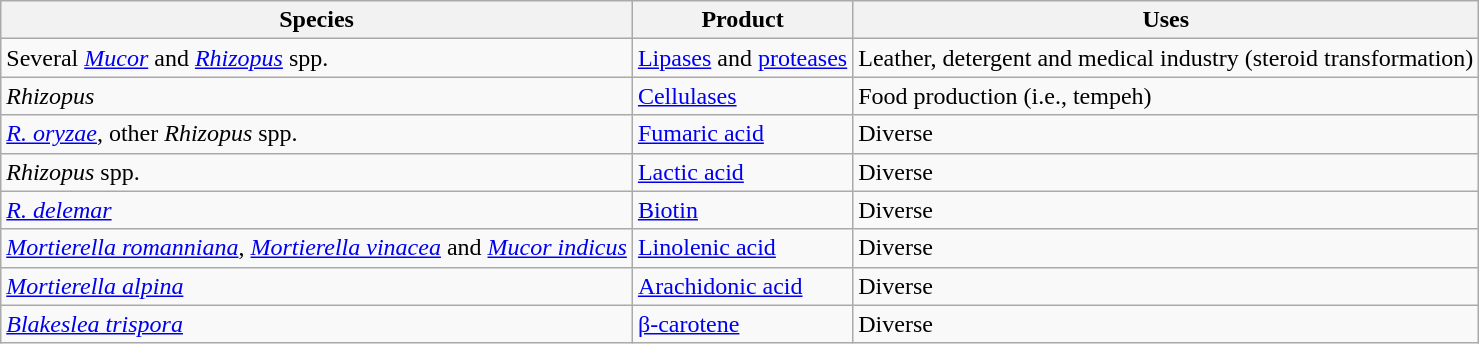<table class="wikitable">
<tr>
<th>Species</th>
<th>Product</th>
<th>Uses</th>
</tr>
<tr>
<td>Several <em><a href='#'>Mucor</a></em> and <em><a href='#'>Rhizopus</a></em> spp.</td>
<td><a href='#'>Lipases</a> and <a href='#'>proteases</a></td>
<td>Leather, detergent and medical industry (steroid transformation)</td>
</tr>
<tr>
<td><em>Rhizopus</em></td>
<td><a href='#'>Cellulases</a></td>
<td>Food production (i.e., tempeh)</td>
</tr>
<tr>
<td><em><a href='#'>R. oryzae</a></em>, other <em>Rhizopus</em> spp.</td>
<td><a href='#'>Fumaric acid</a></td>
<td>Diverse</td>
</tr>
<tr>
<td><em>Rhizopus</em> spp.</td>
<td><a href='#'>Lactic acid</a></td>
<td>Diverse</td>
</tr>
<tr>
<td><em><a href='#'>R. delemar</a></em></td>
<td><a href='#'>Biotin</a></td>
<td>Diverse</td>
</tr>
<tr>
<td><em><a href='#'>Mortierella romanniana</a></em>, <em><a href='#'>Mortierella vinacea</a></em> and <em><a href='#'>Mucor indicus</a></em></td>
<td><a href='#'>Linolenic acid</a></td>
<td>Diverse</td>
</tr>
<tr>
<td><em><a href='#'>Mortierella alpina</a></em></td>
<td><a href='#'>Arachidonic acid</a></td>
<td>Diverse</td>
</tr>
<tr>
<td><em><a href='#'>Blakeslea trispora</a></em></td>
<td><a href='#'>β-carotene</a></td>
<td>Diverse</td>
</tr>
</table>
